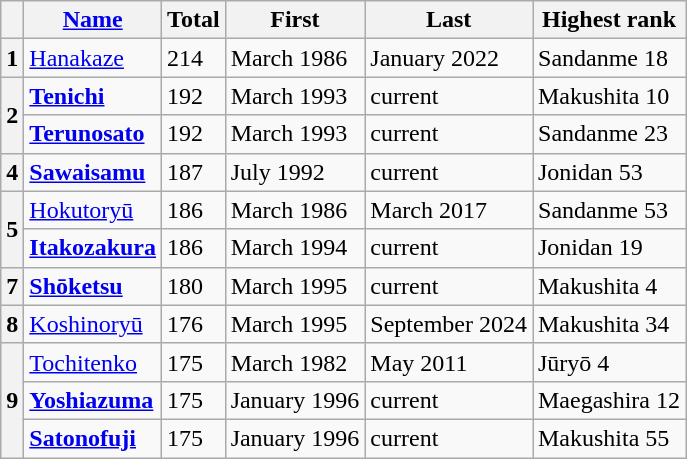<table class="wikitable">
<tr>
<th></th>
<th><a href='#'>Name</a></th>
<th>Total</th>
<th>First</th>
<th>Last</th>
<th>Highest rank</th>
</tr>
<tr>
<th>1</th>
<td><a href='#'>Hanakaze</a></td>
<td>214</td>
<td>March 1986</td>
<td>January 2022</td>
<td>Sandanme 18</td>
</tr>
<tr>
<th rowspan=2>2</th>
<td><strong><a href='#'>Tenichi</a></strong></td>
<td>192</td>
<td>March 1993</td>
<td>current</td>
<td>Makushita 10</td>
</tr>
<tr>
<td><strong><a href='#'>Terunosato</a></strong></td>
<td>192</td>
<td>March 1993</td>
<td>current</td>
<td>Sandanme 23</td>
</tr>
<tr>
<th>4</th>
<td><strong><a href='#'>Sawaisamu</a></strong></td>
<td>187</td>
<td>July 1992</td>
<td>current</td>
<td>Jonidan 53</td>
</tr>
<tr>
<th rowspan=2>5</th>
<td><a href='#'>Hokutoryū</a></td>
<td>186</td>
<td>March 1986</td>
<td>March 2017</td>
<td>Sandanme 53</td>
</tr>
<tr>
<td><strong><a href='#'>Itakozakura</a></strong></td>
<td>186</td>
<td>March 1994</td>
<td>current</td>
<td>Jonidan 19</td>
</tr>
<tr>
<th>7</th>
<td><strong><a href='#'>Shōketsu</a></strong></td>
<td>180</td>
<td>March 1995</td>
<td>current</td>
<td>Makushita 4</td>
</tr>
<tr>
<th>8</th>
<td><a href='#'>Koshinoryū</a></td>
<td>176</td>
<td>March 1995</td>
<td>September 2024</td>
<td>Makushita 34</td>
</tr>
<tr>
<th rowspan=3>9</th>
<td><a href='#'>Tochitenko</a></td>
<td>175</td>
<td>March 1982</td>
<td>May 2011</td>
<td>Jūryō 4</td>
</tr>
<tr>
<td><strong><a href='#'>Yoshiazuma</a></strong></td>
<td>175</td>
<td>January 1996</td>
<td>current</td>
<td>Maegashira 12</td>
</tr>
<tr>
<td><strong><a href='#'>Satonofuji</a></strong></td>
<td>175</td>
<td>January 1996</td>
<td>current</td>
<td>Makushita 55</td>
</tr>
</table>
